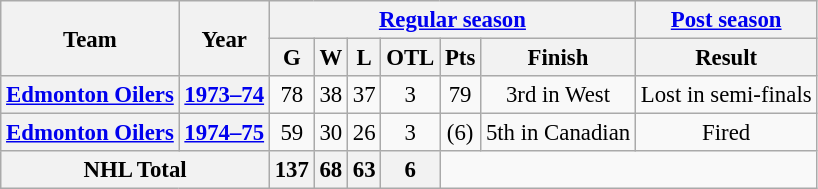<table class="wikitable" style="font-size: 95%; text-align:center;">
<tr>
<th rowspan="2">Team</th>
<th rowspan="2">Year</th>
<th colspan="6"><a href='#'>Regular season</a></th>
<th colspan="1"><a href='#'>Post season</a></th>
</tr>
<tr>
<th>G</th>
<th>W</th>
<th>L</th>
<th>OTL</th>
<th>Pts</th>
<th>Finish</th>
<th>Result</th>
</tr>
<tr>
<th><a href='#'>Edmonton Oilers</a></th>
<th><a href='#'>1973–74</a></th>
<td>78</td>
<td>38</td>
<td>37</td>
<td>3</td>
<td>79</td>
<td>3rd in West</td>
<td>Lost in semi-finals</td>
</tr>
<tr>
<th><a href='#'>Edmonton Oilers</a></th>
<th><a href='#'>1974–75</a></th>
<td>59</td>
<td>30</td>
<td>26</td>
<td>3</td>
<td>(6)</td>
<td>5th in Canadian</td>
<td>Fired</td>
</tr>
<tr>
<th colspan="2">NHL Total</th>
<th>137</th>
<th>68</th>
<th>63</th>
<th>6</th>
</tr>
</table>
